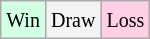<table class="wikitable">
<tr>
<td style="background-color: #d0ffe3;"><small>Win</small></td>
<td style="background-color: #f3f3f3;"><small>Draw</small></td>
<td style="background-color: #ffd0e3;"><small>Loss</small></td>
</tr>
</table>
